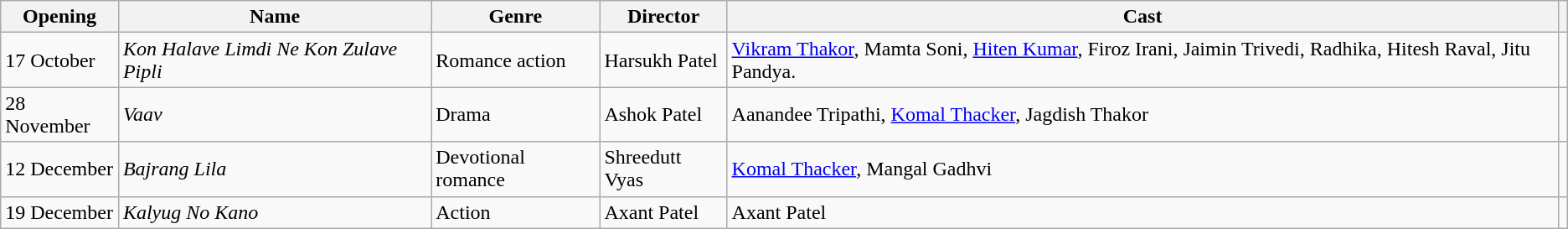<table class="wikitable sortable">
<tr>
<th>Opening</th>
<th>Name</th>
<th>Genre</th>
<th>Director</th>
<th>Cast</th>
<th></th>
</tr>
<tr>
<td>17 October</td>
<td><em>Kon Halave Limdi Ne Kon Zulave Pipli</em></td>
<td>Romance action</td>
<td>Harsukh Patel</td>
<td><a href='#'>Vikram Thakor</a>, Mamta Soni, <a href='#'>Hiten Kumar</a>, Firoz Irani, Jaimin Trivedi, Radhika, Hitesh Raval, Jitu Pandya.</td>
<td></td>
</tr>
<tr>
<td>28 November</td>
<td><em>Vaav</em></td>
<td>Drama</td>
<td>Ashok Patel</td>
<td>Aanandee Tripathi, <a href='#'>Komal Thacker</a>, Jagdish Thakor</td>
<td></td>
</tr>
<tr>
<td>12 December</td>
<td><em>Bajrang Lila</em></td>
<td>Devotional romance</td>
<td>Shreedutt Vyas</td>
<td><a href='#'>Komal Thacker</a>, Mangal Gadhvi</td>
<td></td>
</tr>
<tr>
<td>19 December</td>
<td><em>Kalyug No Kano</em></td>
<td>Action</td>
<td>Axant Patel</td>
<td>Axant Patel</td>
<td></td>
</tr>
</table>
